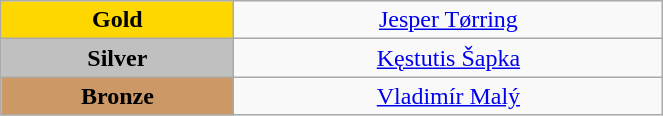<table class="wikitable" style="text-align:center; " width="35%">
<tr>
<td bgcolor="gold"><strong>Gold</strong></td>
<td><a href='#'>Jesper Tørring</a><br>  <small><em></em></small></td>
</tr>
<tr>
<td bgcolor="silver"><strong>Silver</strong></td>
<td><a href='#'>Kęstutis Šapka</a><br>  <small><em></em></small></td>
</tr>
<tr>
<td bgcolor="CC9966"><strong>Bronze</strong></td>
<td><a href='#'>Vladimír Malý</a><br>  <small><em></em></small></td>
</tr>
</table>
